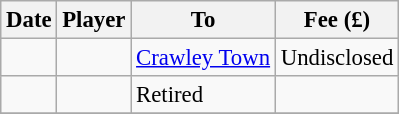<table class="wikitable sortable" style="font-size:95%">
<tr>
<th>Date</th>
<th>Player</th>
<th>To</th>
<th>Fee (£)</th>
</tr>
<tr>
<td></td>
<td> </td>
<td><a href='#'>Crawley Town</a></td>
<td>Undisclosed</td>
</tr>
<tr>
<td></td>
<td> </td>
<td>Retired</td>
<td></td>
</tr>
<tr>
</tr>
</table>
